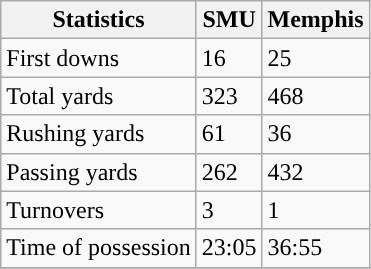<table class="wikitable">
<tr>
<th>Statistics</th>
<th>SMU</th>
<th>Memphis</th>
</tr>
<tr>
<td>First downs</td>
<td>16</td>
<td>25</td>
</tr>
<tr>
<td>Total yards</td>
<td>323</td>
<td>468</td>
</tr>
<tr>
<td>Rushing yards</td>
<td>61</td>
<td>36</td>
</tr>
<tr>
<td>Passing yards</td>
<td>262</td>
<td>432</td>
</tr>
<tr>
<td>Turnovers</td>
<td>3</td>
<td>1</td>
</tr>
<tr>
<td>Time of possession</td>
<td>23:05</td>
<td>36:55</td>
</tr>
<tr>
</tr>
</table>
